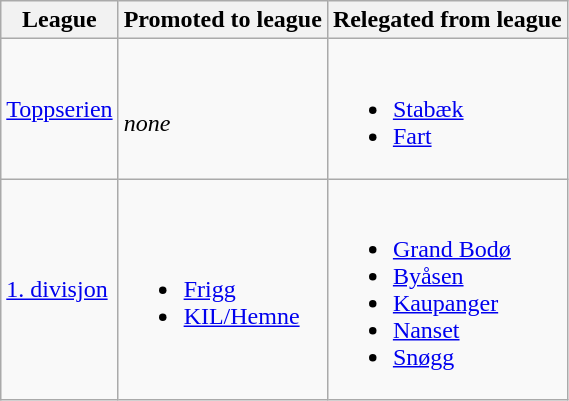<table class="wikitable">
<tr>
<th>League</th>
<th>Promoted to league</th>
<th>Relegated from league</th>
</tr>
<tr>
<td><a href='#'>Toppserien</a></td>
<td><br><em>none</em></td>
<td><br><ul><li><a href='#'>Stabæk</a></li><li><a href='#'>Fart</a></li></ul></td>
</tr>
<tr>
<td><a href='#'>1. divisjon</a></td>
<td><br><ul><li><a href='#'>Frigg</a></li><li><a href='#'>KIL/Hemne</a></li></ul></td>
<td><br><ul><li><a href='#'>Grand Bodø</a></li><li><a href='#'>Byåsen</a></li><li><a href='#'>Kaupanger</a></li><li><a href='#'>Nanset</a></li><li><a href='#'>Snøgg</a></li></ul></td>
</tr>
</table>
